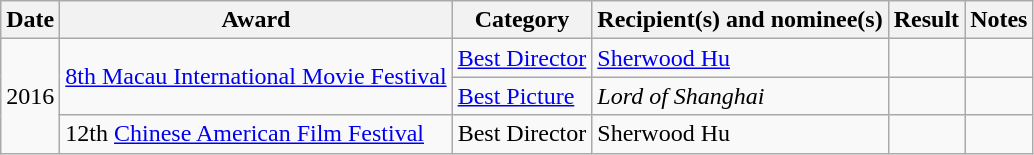<table class="wikitable">
<tr>
<th>Date</th>
<th>Award</th>
<th>Category</th>
<th>Recipient(s) and nominee(s)</th>
<th>Result</th>
<th>Notes</th>
</tr>
<tr>
<td rowspan=3>2016</td>
<td rowspan=2><a href='#'>8th Macau International Movie Festival</a></td>
<td><a href='#'>Best Director</a></td>
<td><a href='#'>Sherwood Hu</a></td>
<td></td>
<td></td>
</tr>
<tr>
<td><a href='#'>Best Picture</a></td>
<td><em>Lord of Shanghai</em></td>
<td></td>
<td></td>
</tr>
<tr>
<td>12th <a href='#'>Chinese American Film Festival</a></td>
<td>Best Director</td>
<td>Sherwood Hu</td>
<td></td>
<td></td>
</tr>
</table>
